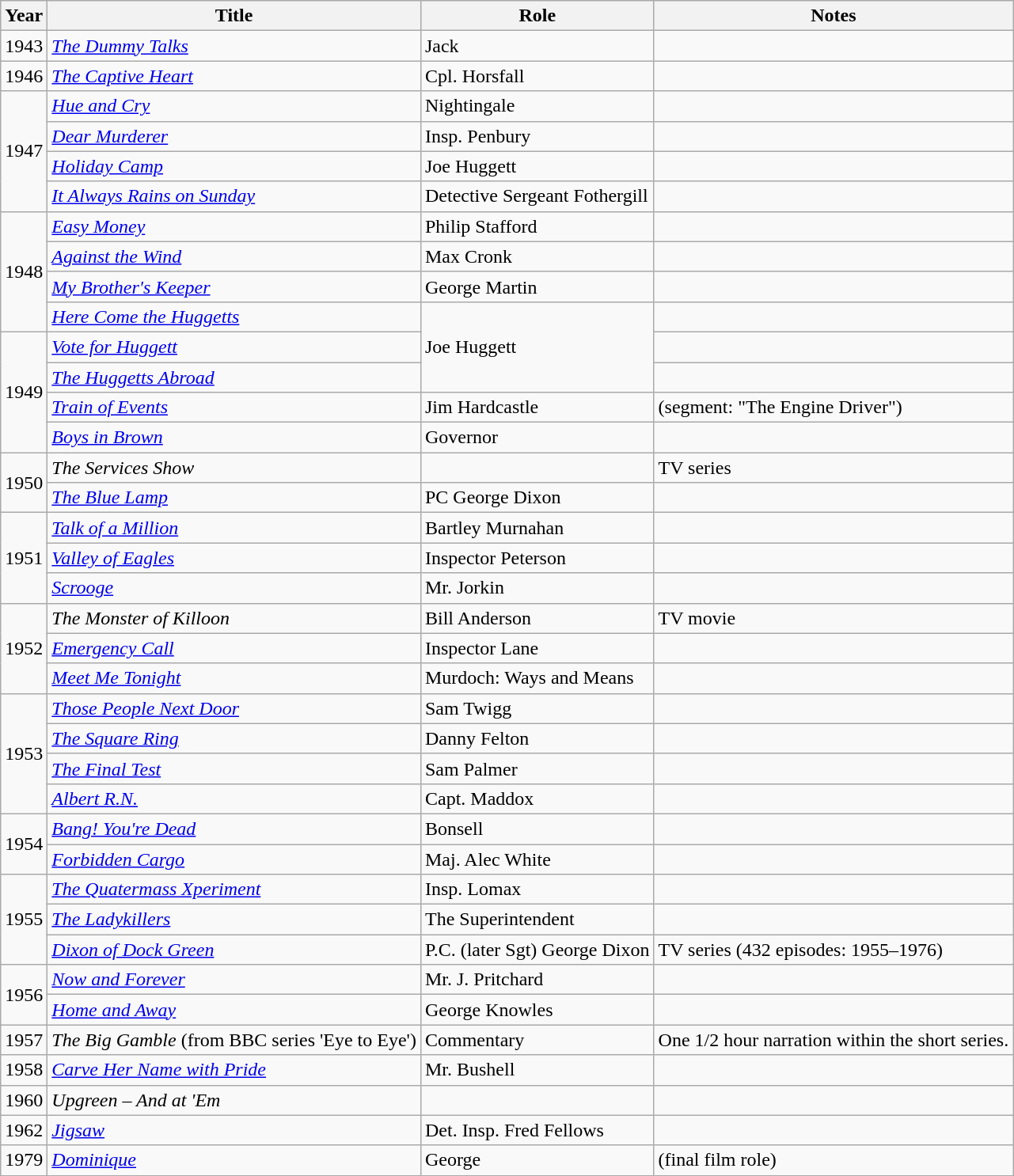<table class="wikitable">
<tr>
<th>Year</th>
<th>Title</th>
<th>Role</th>
<th>Notes</th>
</tr>
<tr>
<td rowspan="1">1943</td>
<td><em><a href='#'>The Dummy Talks</a></em></td>
<td>Jack</td>
<td></td>
</tr>
<tr>
<td rowspan="1">1946</td>
<td><em><a href='#'>The Captive Heart</a></em></td>
<td>Cpl. Horsfall</td>
<td></td>
</tr>
<tr>
<td rowspan="4">1947</td>
<td><em><a href='#'>Hue and Cry</a></em></td>
<td>Nightingale</td>
<td></td>
</tr>
<tr>
<td><em><a href='#'>Dear Murderer</a></em></td>
<td>Insp. Penbury</td>
<td></td>
</tr>
<tr>
<td><em><a href='#'>Holiday Camp</a></em></td>
<td>Joe Huggett</td>
<td></td>
</tr>
<tr>
<td><em><a href='#'>It Always Rains on Sunday</a></em></td>
<td>Detective Sergeant Fothergill</td>
<td></td>
</tr>
<tr>
<td rowspan="4">1948</td>
<td><em><a href='#'>Easy Money</a></em></td>
<td>Philip Stafford</td>
<td></td>
</tr>
<tr>
<td><em><a href='#'>Against the Wind</a></em></td>
<td>Max Cronk</td>
<td></td>
</tr>
<tr>
<td><em><a href='#'>My Brother's Keeper</a></em></td>
<td>George Martin</td>
<td></td>
</tr>
<tr>
<td><em><a href='#'>Here Come the Huggetts</a></em></td>
<td rowspan="3">Joe Huggett</td>
<td></td>
</tr>
<tr>
<td rowspan="4">1949</td>
<td><em><a href='#'>Vote for Huggett</a></em></td>
<td></td>
</tr>
<tr>
<td><em><a href='#'>The Huggetts Abroad</a></em></td>
<td></td>
</tr>
<tr>
<td><em><a href='#'>Train of Events</a></em></td>
<td>Jim Hardcastle</td>
<td>(segment: "The Engine Driver")</td>
</tr>
<tr>
<td><em><a href='#'>Boys in Brown</a></em></td>
<td>Governor</td>
<td></td>
</tr>
<tr>
<td rowspan="2">1950</td>
<td><em>The Services Show</em></td>
<td></td>
<td>TV series</td>
</tr>
<tr>
<td><em><a href='#'>The Blue Lamp</a></em></td>
<td>PC George Dixon</td>
<td></td>
</tr>
<tr>
<td rowspan="3">1951</td>
<td><em><a href='#'>Talk of a Million</a></em></td>
<td>Bartley Murnahan</td>
<td></td>
</tr>
<tr>
<td><em><a href='#'>Valley of Eagles</a></em></td>
<td>Inspector Peterson</td>
<td></td>
</tr>
<tr>
<td><em><a href='#'>Scrooge</a></em></td>
<td>Mr. Jorkin</td>
<td></td>
</tr>
<tr>
<td rowspan="3">1952</td>
<td><em>The Monster of Killoon</em></td>
<td>Bill Anderson</td>
<td>TV movie</td>
</tr>
<tr>
<td><em><a href='#'>Emergency Call</a></em></td>
<td>Inspector Lane</td>
<td></td>
</tr>
<tr>
<td><em><a href='#'>Meet Me Tonight</a></em></td>
<td>Murdoch: Ways and Means</td>
<td></td>
</tr>
<tr>
<td rowspan="4">1953</td>
<td><em><a href='#'>Those People Next Door</a></em></td>
<td>Sam Twigg</td>
<td></td>
</tr>
<tr>
<td><em><a href='#'>The Square Ring</a></em></td>
<td>Danny Felton</td>
<td></td>
</tr>
<tr>
<td><em><a href='#'>The Final Test</a></em></td>
<td>Sam Palmer</td>
<td></td>
</tr>
<tr>
<td><em><a href='#'>Albert R.N.</a></em></td>
<td>Capt. Maddox</td>
<td></td>
</tr>
<tr>
<td rowspan="2">1954</td>
<td><em><a href='#'>Bang! You're Dead</a></em></td>
<td>Bonsell</td>
<td></td>
</tr>
<tr>
<td><em><a href='#'>Forbidden Cargo</a></em></td>
<td>Maj. Alec White</td>
<td></td>
</tr>
<tr>
<td rowspan="3">1955</td>
<td><em><a href='#'>The Quatermass Xperiment</a></em></td>
<td>Insp. Lomax</td>
<td></td>
</tr>
<tr>
<td><em><a href='#'>The Ladykillers</a></em></td>
<td>The Superintendent</td>
<td></td>
</tr>
<tr>
<td><em><a href='#'>Dixon of Dock Green</a></em></td>
<td>P.C. (later Sgt) George Dixon</td>
<td>TV series (432 episodes: 1955–1976)</td>
</tr>
<tr>
<td rowspan="2">1956</td>
<td><em><a href='#'>Now and Forever</a></em></td>
<td>Mr. J. Pritchard</td>
<td></td>
</tr>
<tr>
<td><em><a href='#'>Home and Away</a></em></td>
<td>George Knowles</td>
<td></td>
</tr>
<tr>
<td rowspan ="1">1957</td>
<td><em>The Big Gamble</em> (from BBC series 'Eye to Eye')</td>
<td>Commentary</td>
<td>One 1/2 hour narration within the short series.</td>
</tr>
<tr>
<td rowspan="1">1958</td>
<td><em><a href='#'>Carve Her Name with Pride</a></em></td>
<td>Mr. Bushell</td>
<td></td>
</tr>
<tr>
<td rowspan="1">1960</td>
<td><em>Upgreen – And at 'Em</em></td>
<td></td>
<td></td>
</tr>
<tr>
<td rowspan="1">1962</td>
<td><em><a href='#'>Jigsaw</a></em></td>
<td>Det. Insp. Fred Fellows</td>
<td></td>
</tr>
<tr>
<td rowspan="1">1979</td>
<td><em><a href='#'>Dominique</a></em></td>
<td>George</td>
<td>(final film role)</td>
</tr>
</table>
